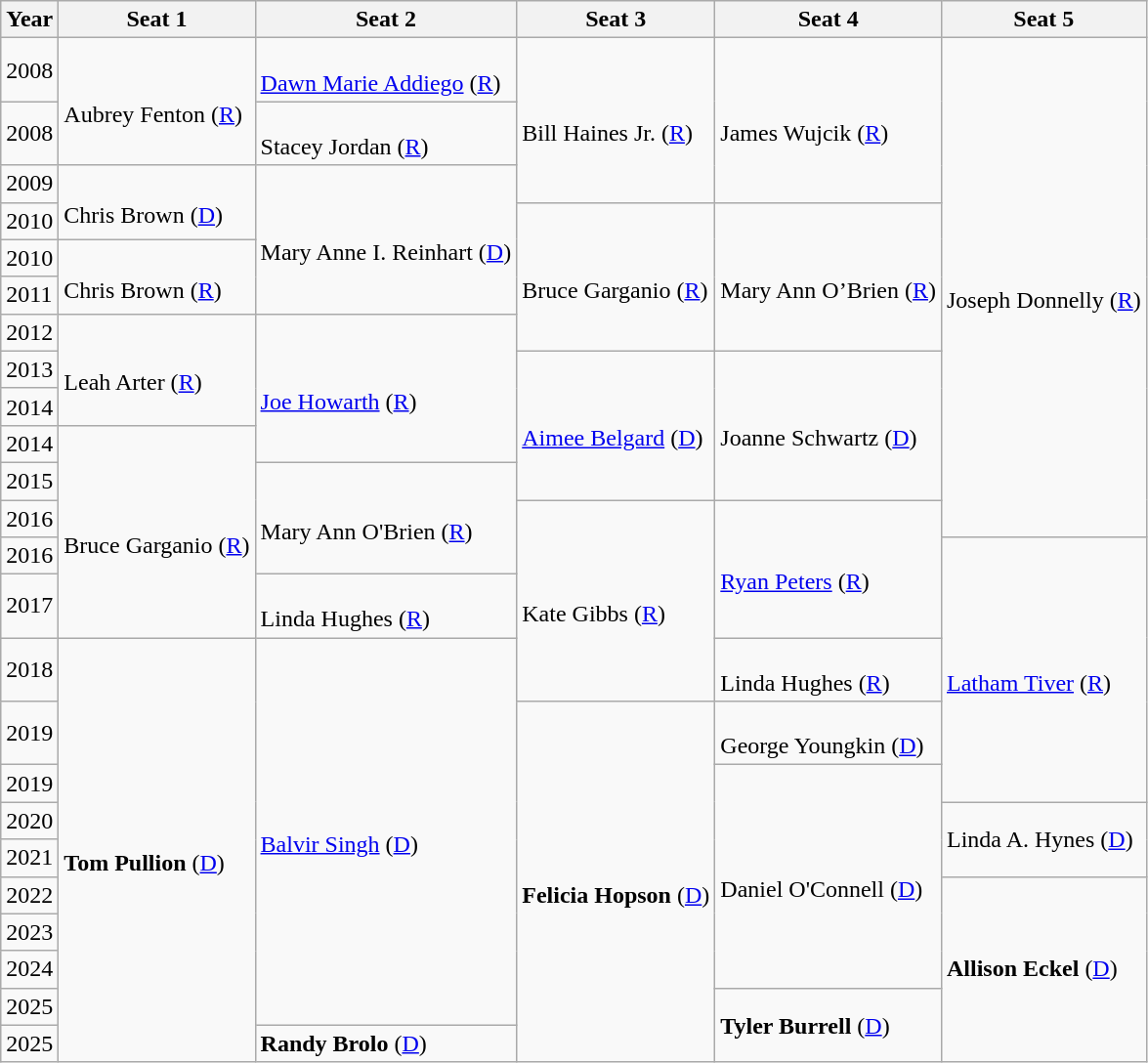<table class="wikitable">
<tr>
<th>Year</th>
<th>Seat 1</th>
<th>Seat 2</th>
<th>Seat 3</th>
<th>Seat 4</th>
<th>Seat 5</th>
</tr>
<tr>
<td>2008</td>
<td rowspan="2" ><br>Aubrey Fenton (<a href='#'>R</a>)</td>
<td><br><a href='#'>Dawn Marie Addiego</a> (<a href='#'>R</a>)</td>
<td rowspan="3" ><br>Bill Haines Jr. (<a href='#'>R</a>)</td>
<td rowspan="3"><br>James Wujcik (<a href='#'>R</a>)</td>
<td rowspan="12" ><br>Joseph Donnelly (<a href='#'>R</a>)</td>
</tr>
<tr>
<td>2008</td>
<td><br>Stacey Jordan (<a href='#'>R</a>)</td>
</tr>
<tr>
<td>2009</td>
<td rowspan="2" ><br>Chris Brown (<a href='#'>D</a>)</td>
<td rowspan="4" ><br>Mary Anne I. Reinhart (<a href='#'>D</a>)</td>
</tr>
<tr>
<td>2010</td>
<td rowspan="4" ><br>Bruce Garganio (<a href='#'>R</a>)</td>
<td rowspan="4" ><br>Mary Ann O’Brien (<a href='#'>R</a>)</td>
</tr>
<tr>
<td>2010</td>
<td rowspan="2" ><br>Chris Brown (<a href='#'>R</a>)</td>
</tr>
<tr>
<td>2011</td>
</tr>
<tr>
<td>2012</td>
<td rowspan="3" ><br>Leah Arter (<a href='#'>R</a>)</td>
<td rowspan="4" ><br><a href='#'>Joe Howarth</a> (<a href='#'>R</a>)</td>
</tr>
<tr>
<td>2013</td>
<td rowspan="4" ><br><a href='#'>Aimee Belgard</a> (<a href='#'>D</a>)</td>
<td rowspan="4" ><br>Joanne Schwartz (<a href='#'>D</a>)</td>
</tr>
<tr>
<td>2014</td>
</tr>
<tr>
<td>2014</td>
<td rowspan="5" ><br>Bruce Garganio (<a href='#'>R</a>)</td>
</tr>
<tr>
<td>2015</td>
<td rowspan="3" ><br>Mary Ann O'Brien (<a href='#'>R</a>)</td>
</tr>
<tr>
<td>2016</td>
<td rowspan="4" ><br>Kate Gibbs (<a href='#'>R</a>)</td>
<td rowspan="3" ><br><a href='#'>Ryan Peters</a> (<a href='#'>R</a>)</td>
</tr>
<tr>
<td>2016</td>
<td rowspan="5" ><br><a href='#'>Latham Tiver</a> (<a href='#'>R</a>)</td>
</tr>
<tr>
<td>2017</td>
<td><br>Linda Hughes (<a href='#'>R</a>)</td>
</tr>
<tr>
<td>2018</td>
<td rowspan="10" ><br><strong> Tom Pullion</strong> (<a href='#'>D</a>)</td>
<td rowspan="9" ><br><a href='#'>Balvir Singh</a> (<a href='#'>D</a>)</td>
<td><br>Linda Hughes (<a href='#'>R</a>)</td>
</tr>
<tr>
<td>2019</td>
<td rowspan="9" ><br><strong> Felicia Hopson </strong> (<a href='#'>D</a>)</td>
<td><br>George Youngkin (<a href='#'>D</a>)</td>
</tr>
<tr>
<td>2019</td>
<td rowspan ="6" ><br>Daniel O'Connell (<a href='#'>D</a>)</td>
</tr>
<tr>
<td>2020</td>
<td rowspan ="2" >Linda A. Hynes (<a href='#'>D</a>)</td>
</tr>
<tr>
<td>2021</td>
</tr>
<tr>
<td>2022</td>
<td rowspan ="5" ><strong> Allison Eckel </strong> (<a href='#'>D</a>)</td>
</tr>
<tr>
<td>2023</td>
</tr>
<tr>
<td>2024</td>
</tr>
<tr>
<td>2025</td>
<td rowspan ="2" ><strong>Tyler Burrell</strong> (<a href='#'>D</a>)</td>
</tr>
<tr>
<td>2025</td>
<td rowspan ="1" ><strong>Randy Brolo</strong> (<a href='#'>D</a>)</td>
</tr>
</table>
